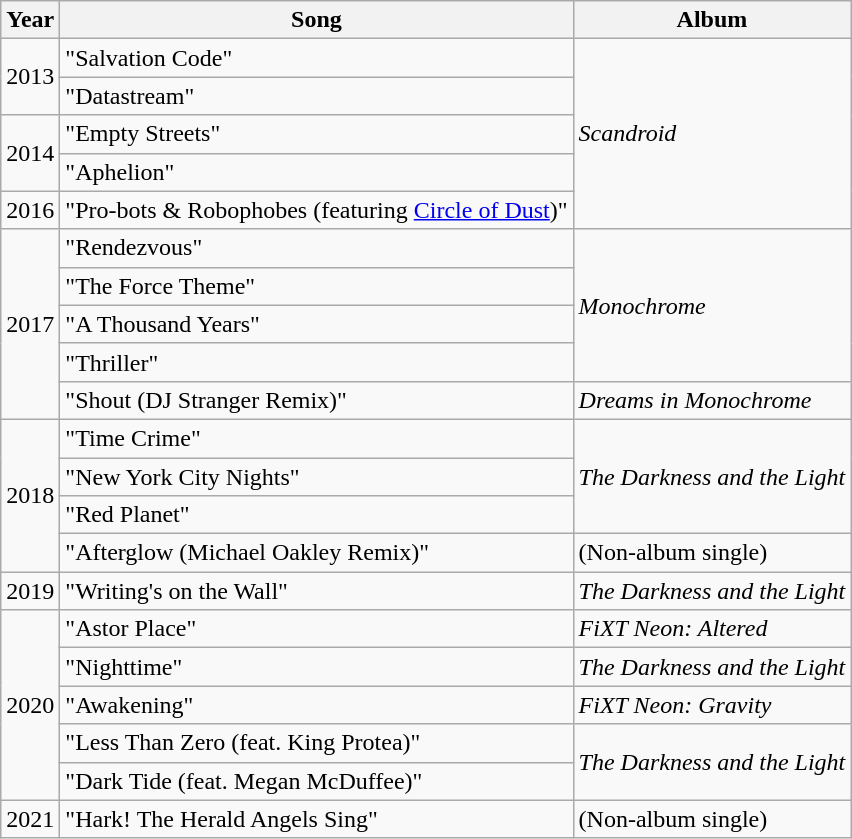<table class=wikitable>
<tr>
<th>Year</th>
<th>Song</th>
<th>Album</th>
</tr>
<tr>
<td rowspan="2">2013</td>
<td>"Salvation Code"</td>
<td rowspan="5"><em>Scandroid</em></td>
</tr>
<tr>
<td>"Datastream"</td>
</tr>
<tr>
<td rowspan="2">2014</td>
<td>"Empty Streets"</td>
</tr>
<tr>
<td>"Aphelion"</td>
</tr>
<tr>
<td>2016</td>
<td>"Pro-bots & Robophobes (featuring <a href='#'>Circle of Dust</a>)"</td>
</tr>
<tr>
<td rowspan="5">2017</td>
<td>"Rendezvous"</td>
<td rowspan="4"><em>Monochrome</em></td>
</tr>
<tr>
<td>"The Force Theme"</td>
</tr>
<tr>
<td>"A Thousand Years"</td>
</tr>
<tr>
<td>"Thriller"</td>
</tr>
<tr>
<td>"Shout (DJ Stranger Remix)"</td>
<td><em>Dreams in Monochrome</em></td>
</tr>
<tr>
<td rowspan="4">2018</td>
<td>"Time Crime"</td>
<td rowspan="3"><em>The Darkness and the Light</em></td>
</tr>
<tr>
<td>"New York City Nights"</td>
</tr>
<tr>
<td>"Red Planet"</td>
</tr>
<tr>
<td>"Afterglow (Michael Oakley Remix)"</td>
<td>(Non-album single)</td>
</tr>
<tr>
<td>2019</td>
<td>"Writing's on the Wall"</td>
<td><em>The Darkness and the Light</em></td>
</tr>
<tr>
<td rowspan="5">2020</td>
<td>"Astor Place"</td>
<td><em>FiXT Neon: Altered</em></td>
</tr>
<tr>
<td>"Nighttime"</td>
<td><em>The Darkness and the Light</em></td>
</tr>
<tr>
<td>"Awakening"</td>
<td><em>FiXT Neon: Gravity</em></td>
</tr>
<tr>
<td>"Less Than Zero (feat. King Protea)"</td>
<td rowspan="2"><em>The Darkness and the Light</em></td>
</tr>
<tr>
<td>"Dark Tide (feat. Megan McDuffee)"</td>
</tr>
<tr>
<td>2021</td>
<td>"Hark! The Herald Angels Sing"</td>
<td>(Non-album single)</td>
</tr>
</table>
